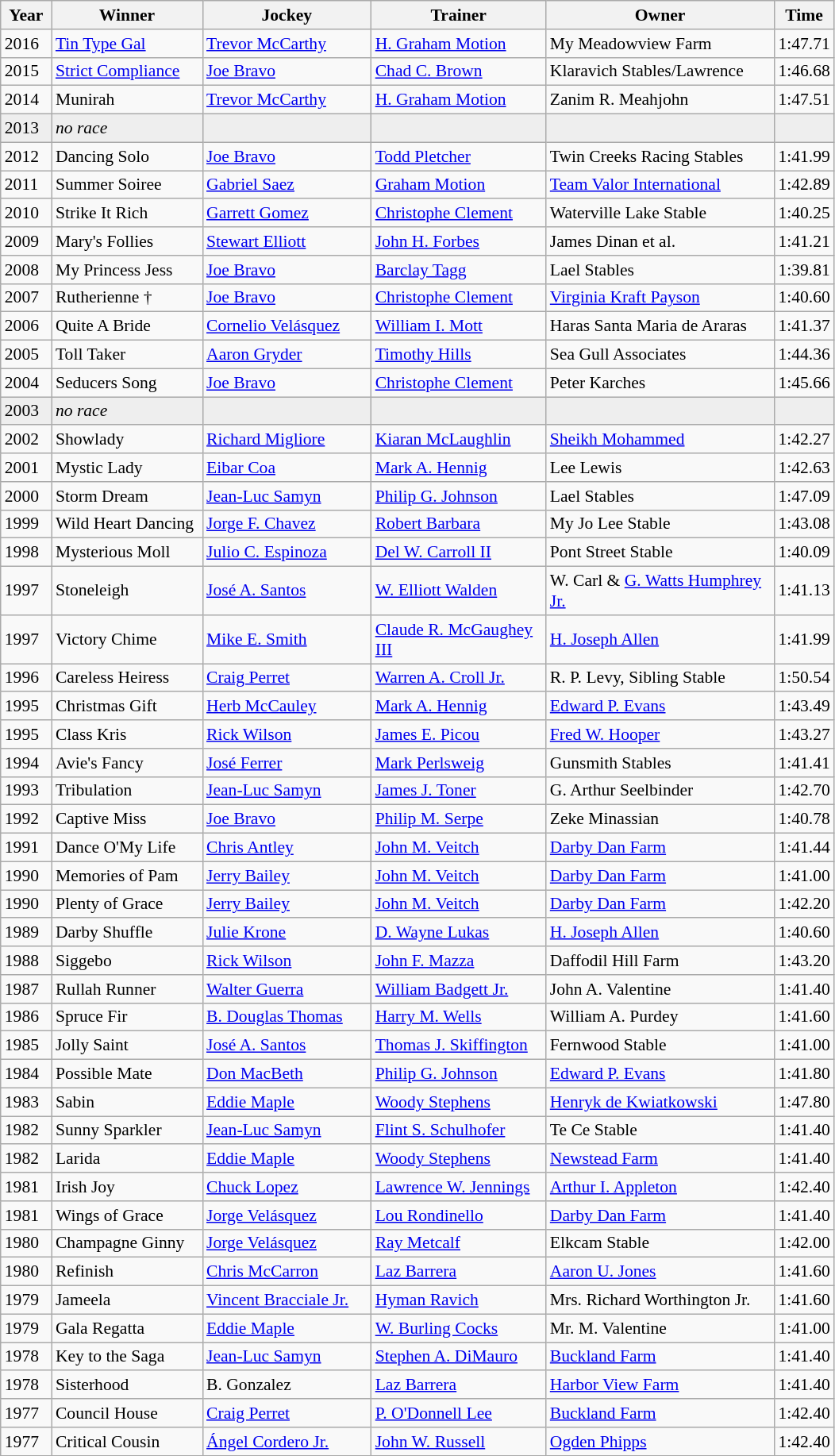<table class="wikitable sortable" style="font-size:90%">
<tr>
<th style="width:36px">Year<br></th>
<th style="width:120px">Winner<br></th>
<th style="width:135px">Jockey<br></th>
<th style="width:140px">Trainer<br></th>
<th style="width:185px">Owner<br></th>
<th>Time</th>
</tr>
<tr>
<td>2016</td>
<td><a href='#'>Tin Type Gal</a></td>
<td><a href='#'>Trevor McCarthy</a></td>
<td><a href='#'>H. Graham Motion</a></td>
<td>My Meadowview Farm</td>
<td>1:47.71</td>
</tr>
<tr>
<td>2015</td>
<td><a href='#'>Strict Compliance</a></td>
<td><a href='#'>Joe Bravo</a></td>
<td><a href='#'>Chad C. Brown</a></td>
<td>Klaravich Stables/Lawrence</td>
<td>1:46.68</td>
</tr>
<tr>
<td>2014</td>
<td>Munirah</td>
<td><a href='#'>Trevor McCarthy</a></td>
<td><a href='#'>H. Graham Motion</a></td>
<td>Zanim R. Meahjohn</td>
<td>1:47.51</td>
</tr>
<tr bgcolor="#eeeeee">
<td>2013</td>
<td><em>no race</em></td>
<td></td>
<td></td>
<td></td>
<td></td>
</tr>
<tr>
<td>2012</td>
<td>Dancing Solo</td>
<td><a href='#'>Joe Bravo</a></td>
<td><a href='#'>Todd Pletcher</a></td>
<td>Twin Creeks Racing Stables</td>
<td>1:41.99</td>
</tr>
<tr>
<td>2011</td>
<td>Summer Soiree</td>
<td><a href='#'>Gabriel Saez</a></td>
<td><a href='#'>Graham Motion</a></td>
<td><a href='#'>Team Valor International</a></td>
<td>1:42.89</td>
</tr>
<tr>
<td>2010</td>
<td>Strike It Rich</td>
<td><a href='#'>Garrett Gomez</a></td>
<td><a href='#'>Christophe Clement</a></td>
<td>Waterville Lake Stable</td>
<td>1:40.25</td>
</tr>
<tr>
<td>2009</td>
<td>Mary's Follies</td>
<td><a href='#'>Stewart Elliott</a></td>
<td><a href='#'>John H. Forbes</a></td>
<td>James Dinan et al.</td>
<td>1:41.21</td>
</tr>
<tr>
<td>2008</td>
<td>My Princess Jess</td>
<td><a href='#'>Joe Bravo</a></td>
<td><a href='#'>Barclay Tagg</a></td>
<td>Lael Stables</td>
<td>1:39.81</td>
</tr>
<tr>
<td>2007</td>
<td>Rutherienne †</td>
<td><a href='#'>Joe Bravo</a></td>
<td><a href='#'>Christophe Clement</a></td>
<td><a href='#'>Virginia Kraft Payson</a></td>
<td>1:40.60</td>
</tr>
<tr>
<td>2006</td>
<td>Quite A Bride</td>
<td><a href='#'>Cornelio Velásquez</a></td>
<td><a href='#'>William I. Mott</a></td>
<td>Haras Santa Maria de Araras</td>
<td>1:41.37</td>
</tr>
<tr>
<td>2005</td>
<td>Toll Taker</td>
<td><a href='#'>Aaron Gryder</a></td>
<td><a href='#'>Timothy Hills</a></td>
<td>Sea Gull Associates</td>
<td>1:44.36</td>
</tr>
<tr>
<td>2004</td>
<td>Seducers Song</td>
<td><a href='#'>Joe Bravo</a></td>
<td><a href='#'>Christophe Clement</a></td>
<td>Peter Karches</td>
<td>1:45.66</td>
</tr>
<tr bgcolor="#eeeeee">
<td>2003</td>
<td><em>no race</em></td>
<td></td>
<td></td>
<td></td>
<td></td>
</tr>
<tr>
<td>2002</td>
<td>Showlady</td>
<td><a href='#'>Richard Migliore</a></td>
<td><a href='#'>Kiaran McLaughlin</a></td>
<td><a href='#'>Sheikh Mohammed</a></td>
<td>1:42.27</td>
</tr>
<tr>
<td>2001</td>
<td>Mystic Lady</td>
<td><a href='#'>Eibar Coa</a></td>
<td><a href='#'>Mark A. Hennig</a></td>
<td>Lee Lewis</td>
<td>1:42.63</td>
</tr>
<tr>
<td>2000</td>
<td>Storm Dream</td>
<td><a href='#'>Jean-Luc Samyn</a></td>
<td><a href='#'>Philip G. Johnson</a></td>
<td>Lael Stables</td>
<td>1:47.09</td>
</tr>
<tr>
<td>1999</td>
<td>Wild Heart Dancing</td>
<td><a href='#'>Jorge F. Chavez</a></td>
<td><a href='#'>Robert Barbara</a></td>
<td>My Jo Lee Stable</td>
<td>1:43.08</td>
</tr>
<tr>
<td>1998</td>
<td>Mysterious Moll</td>
<td><a href='#'>Julio C. Espinoza</a></td>
<td><a href='#'>Del W. Carroll II</a></td>
<td>Pont Street Stable</td>
<td>1:40.09</td>
</tr>
<tr>
<td>1997</td>
<td>Stoneleigh</td>
<td><a href='#'>José A. Santos</a></td>
<td><a href='#'>W. Elliott Walden</a></td>
<td>W. Carl & <a href='#'>G. Watts Humphrey Jr.</a></td>
<td>1:41.13</td>
</tr>
<tr>
<td>1997</td>
<td>Victory Chime</td>
<td><a href='#'>Mike E. Smith</a></td>
<td><a href='#'>Claude R. McGaughey III</a></td>
<td><a href='#'>H. Joseph Allen</a></td>
<td>1:41.99</td>
</tr>
<tr>
<td>1996</td>
<td>Careless Heiress</td>
<td><a href='#'>Craig Perret</a></td>
<td><a href='#'>Warren A. Croll Jr.</a></td>
<td>R. P. Levy, Sibling Stable</td>
<td>1:50.54</td>
</tr>
<tr>
<td>1995</td>
<td>Christmas Gift</td>
<td><a href='#'>Herb McCauley</a></td>
<td><a href='#'>Mark A. Hennig</a></td>
<td><a href='#'>Edward P. Evans</a></td>
<td>1:43.49</td>
</tr>
<tr>
<td>1995</td>
<td>Class Kris</td>
<td><a href='#'>Rick Wilson</a></td>
<td><a href='#'>James E. Picou</a></td>
<td><a href='#'>Fred W. Hooper</a></td>
<td>1:43.27</td>
</tr>
<tr>
<td>1994</td>
<td>Avie's Fancy</td>
<td><a href='#'>José Ferrer</a></td>
<td><a href='#'>Mark Perlsweig</a></td>
<td>Gunsmith Stables</td>
<td>1:41.41</td>
</tr>
<tr>
<td>1993</td>
<td>Tribulation</td>
<td><a href='#'>Jean-Luc Samyn</a></td>
<td><a href='#'>James J. Toner</a></td>
<td>G. Arthur Seelbinder</td>
<td>1:42.70</td>
</tr>
<tr>
<td>1992</td>
<td>Captive Miss</td>
<td><a href='#'>Joe Bravo</a></td>
<td><a href='#'>Philip M. Serpe</a></td>
<td>Zeke Minassian</td>
<td>1:40.78</td>
</tr>
<tr>
<td>1991</td>
<td>Dance O'My Life</td>
<td><a href='#'>Chris Antley</a></td>
<td><a href='#'>John M. Veitch</a></td>
<td><a href='#'>Darby Dan Farm</a></td>
<td>1:41.44</td>
</tr>
<tr>
<td>1990</td>
<td>Memories of Pam</td>
<td><a href='#'>Jerry Bailey</a></td>
<td><a href='#'>John M. Veitch</a></td>
<td><a href='#'>Darby Dan Farm</a></td>
<td>1:41.00</td>
</tr>
<tr>
<td>1990</td>
<td>Plenty of Grace</td>
<td><a href='#'>Jerry Bailey</a></td>
<td><a href='#'>John M. Veitch</a></td>
<td><a href='#'>Darby Dan Farm</a></td>
<td>1:42.20</td>
</tr>
<tr>
<td>1989</td>
<td>Darby Shuffle</td>
<td><a href='#'>Julie Krone</a></td>
<td><a href='#'>D. Wayne Lukas</a></td>
<td><a href='#'>H. Joseph Allen</a></td>
<td>1:40.60</td>
</tr>
<tr>
<td>1988</td>
<td>Siggebo</td>
<td><a href='#'>Rick Wilson</a></td>
<td><a href='#'>John F. Mazza</a></td>
<td>Daffodil Hill Farm</td>
<td>1:43.20</td>
</tr>
<tr>
<td>1987</td>
<td>Rullah Runner</td>
<td><a href='#'>Walter Guerra</a></td>
<td><a href='#'>William Badgett Jr.</a></td>
<td>John A. Valentine</td>
<td>1:41.40</td>
</tr>
<tr>
<td>1986</td>
<td>Spruce Fir</td>
<td><a href='#'>B. Douglas Thomas</a></td>
<td><a href='#'>Harry M. Wells</a></td>
<td>William A. Purdey</td>
<td>1:41.60</td>
</tr>
<tr>
<td>1985</td>
<td>Jolly Saint</td>
<td><a href='#'>José A. Santos</a></td>
<td><a href='#'>Thomas J. Skiffington</a></td>
<td>Fernwood Stable</td>
<td>1:41.00</td>
</tr>
<tr>
<td>1984</td>
<td>Possible Mate</td>
<td><a href='#'>Don MacBeth</a></td>
<td><a href='#'>Philip G. Johnson</a></td>
<td><a href='#'>Edward P. Evans</a></td>
<td>1:41.80</td>
</tr>
<tr>
<td>1983</td>
<td>Sabin</td>
<td><a href='#'>Eddie Maple</a></td>
<td><a href='#'>Woody Stephens</a></td>
<td><a href='#'>Henryk de Kwiatkowski</a></td>
<td>1:47.80</td>
</tr>
<tr>
<td>1982</td>
<td>Sunny Sparkler</td>
<td><a href='#'>Jean-Luc Samyn</a></td>
<td><a href='#'>Flint S. Schulhofer</a></td>
<td>Te Ce Stable</td>
<td>1:41.40</td>
</tr>
<tr>
<td>1982</td>
<td>Larida</td>
<td><a href='#'>Eddie Maple</a></td>
<td><a href='#'>Woody Stephens</a></td>
<td><a href='#'>Newstead Farm</a></td>
<td>1:41.40</td>
</tr>
<tr>
<td>1981</td>
<td>Irish Joy</td>
<td><a href='#'>Chuck Lopez</a></td>
<td><a href='#'>Lawrence W. Jennings</a></td>
<td><a href='#'>Arthur I. Appleton</a></td>
<td>1:42.40</td>
</tr>
<tr>
<td>1981</td>
<td>Wings of Grace</td>
<td><a href='#'>Jorge Velásquez</a></td>
<td><a href='#'>Lou Rondinello</a></td>
<td><a href='#'>Darby Dan Farm</a></td>
<td>1:41.40</td>
</tr>
<tr>
<td>1980</td>
<td>Champagne Ginny</td>
<td><a href='#'>Jorge Velásquez</a></td>
<td><a href='#'>Ray Metcalf</a></td>
<td>Elkcam Stable</td>
<td>1:42.00</td>
</tr>
<tr>
<td>1980</td>
<td>Refinish</td>
<td><a href='#'>Chris McCarron</a></td>
<td><a href='#'>Laz Barrera</a></td>
<td><a href='#'>Aaron U. Jones</a></td>
<td>1:41.60</td>
</tr>
<tr>
<td>1979</td>
<td>Jameela</td>
<td><a href='#'>Vincent Bracciale Jr.</a></td>
<td><a href='#'>Hyman Ravich</a></td>
<td>Mrs. Richard Worthington Jr.</td>
<td>1:41.60</td>
</tr>
<tr>
<td>1979</td>
<td>Gala Regatta</td>
<td><a href='#'>Eddie Maple</a></td>
<td><a href='#'>W. Burling Cocks</a></td>
<td>Mr. M. Valentine</td>
<td>1:41.00</td>
</tr>
<tr>
<td>1978</td>
<td>Key to the Saga</td>
<td><a href='#'>Jean-Luc Samyn</a></td>
<td><a href='#'>Stephen A. DiMauro</a></td>
<td><a href='#'>Buckland Farm</a></td>
<td>1:41.40</td>
</tr>
<tr>
<td>1978</td>
<td>Sisterhood</td>
<td>B. Gonzalez</td>
<td><a href='#'>Laz Barrera</a></td>
<td><a href='#'>Harbor View Farm</a></td>
<td>1:41.40</td>
</tr>
<tr>
<td>1977</td>
<td>Council House</td>
<td><a href='#'>Craig Perret</a></td>
<td><a href='#'>P. O'Donnell Lee</a></td>
<td><a href='#'>Buckland Farm</a></td>
<td>1:42.40</td>
</tr>
<tr>
<td>1977</td>
<td>Critical Cousin</td>
<td><a href='#'>Ángel Cordero Jr.</a></td>
<td><a href='#'>John W. Russell</a></td>
<td><a href='#'>Ogden Phipps</a></td>
<td>1:42.40</td>
</tr>
<tr>
</tr>
</table>
